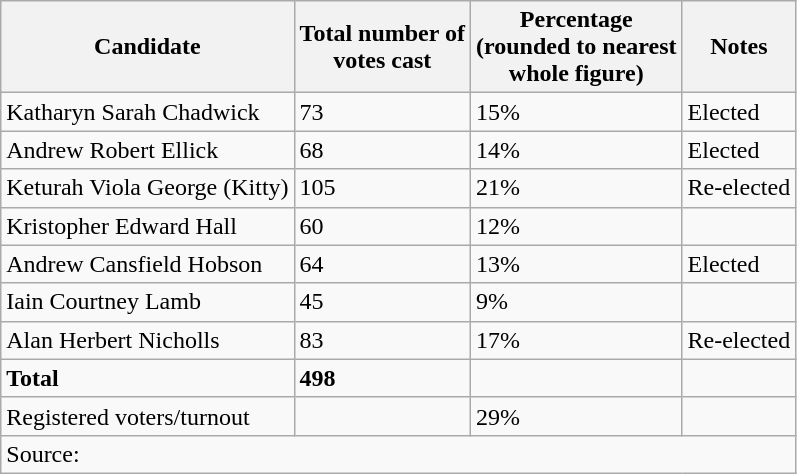<table class="wikitable">
<tr>
<th><strong>Candidate</strong></th>
<th><strong>Total number of</strong><br><strong>votes cast</strong></th>
<th><strong>Percentage</strong><br><strong>(rounded to nearest</strong><br><strong>whole figure)</strong></th>
<th><strong>Notes</strong></th>
</tr>
<tr>
<td>Katharyn Sarah Chadwick</td>
<td>73</td>
<td>15%</td>
<td>Elected</td>
</tr>
<tr>
<td>Andrew Robert Ellick</td>
<td>68</td>
<td>14%</td>
<td>Elected</td>
</tr>
<tr>
<td>Keturah Viola George (Kitty)</td>
<td>105</td>
<td>21%</td>
<td>Re-elected</td>
</tr>
<tr>
<td>Kristopher Edward Hall</td>
<td>60</td>
<td>12%</td>
<td></td>
</tr>
<tr>
<td>Andrew Cansfield Hobson</td>
<td>64</td>
<td>13%</td>
<td>Elected</td>
</tr>
<tr>
<td>Iain Courtney Lamb</td>
<td>45</td>
<td>9%</td>
<td></td>
</tr>
<tr>
<td>Alan Herbert Nicholls</td>
<td>83</td>
<td>17%</td>
<td>Re-elected</td>
</tr>
<tr>
<td><strong>Total</strong></td>
<td><strong>498</strong></td>
<td></td>
<td></td>
</tr>
<tr>
<td>Registered voters/turnout</td>
<td></td>
<td>29%</td>
<td></td>
</tr>
<tr>
<td colspan="4">Source: </td>
</tr>
</table>
